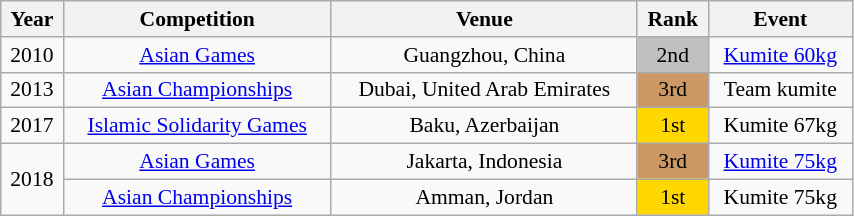<table class="wikitable sortable" width=45% style="font-size:90%; text-align:center;">
<tr>
<th>Year</th>
<th>Competition</th>
<th>Venue</th>
<th>Rank</th>
<th>Event</th>
</tr>
<tr>
<td>2010</td>
<td><a href='#'>Asian Games</a></td>
<td>Guangzhou, China</td>
<td bgcolor="silver">2nd</td>
<td><a href='#'>Kumite 60kg</a></td>
</tr>
<tr>
<td>2013</td>
<td><a href='#'>Asian Championships</a></td>
<td>Dubai, United Arab Emirates</td>
<td bgcolor="cc9966">3rd</td>
<td>Team kumite</td>
</tr>
<tr>
<td>2017</td>
<td><a href='#'>Islamic Solidarity Games</a></td>
<td>Baku, Azerbaijan</td>
<td bgcolor="gold">1st</td>
<td>Kumite 67kg</td>
</tr>
<tr>
<td rowspan=2>2018</td>
<td><a href='#'>Asian Games</a></td>
<td>Jakarta, Indonesia</td>
<td bgcolor="cc9966">3rd</td>
<td><a href='#'>Kumite 75kg</a></td>
</tr>
<tr>
<td rowspan=2><a href='#'>Asian Championships</a></td>
<td rowspan=2>Amman, Jordan</td>
<td bgcolor="gold">1st</td>
<td>Kumite 75kg</td>
</tr>
</table>
